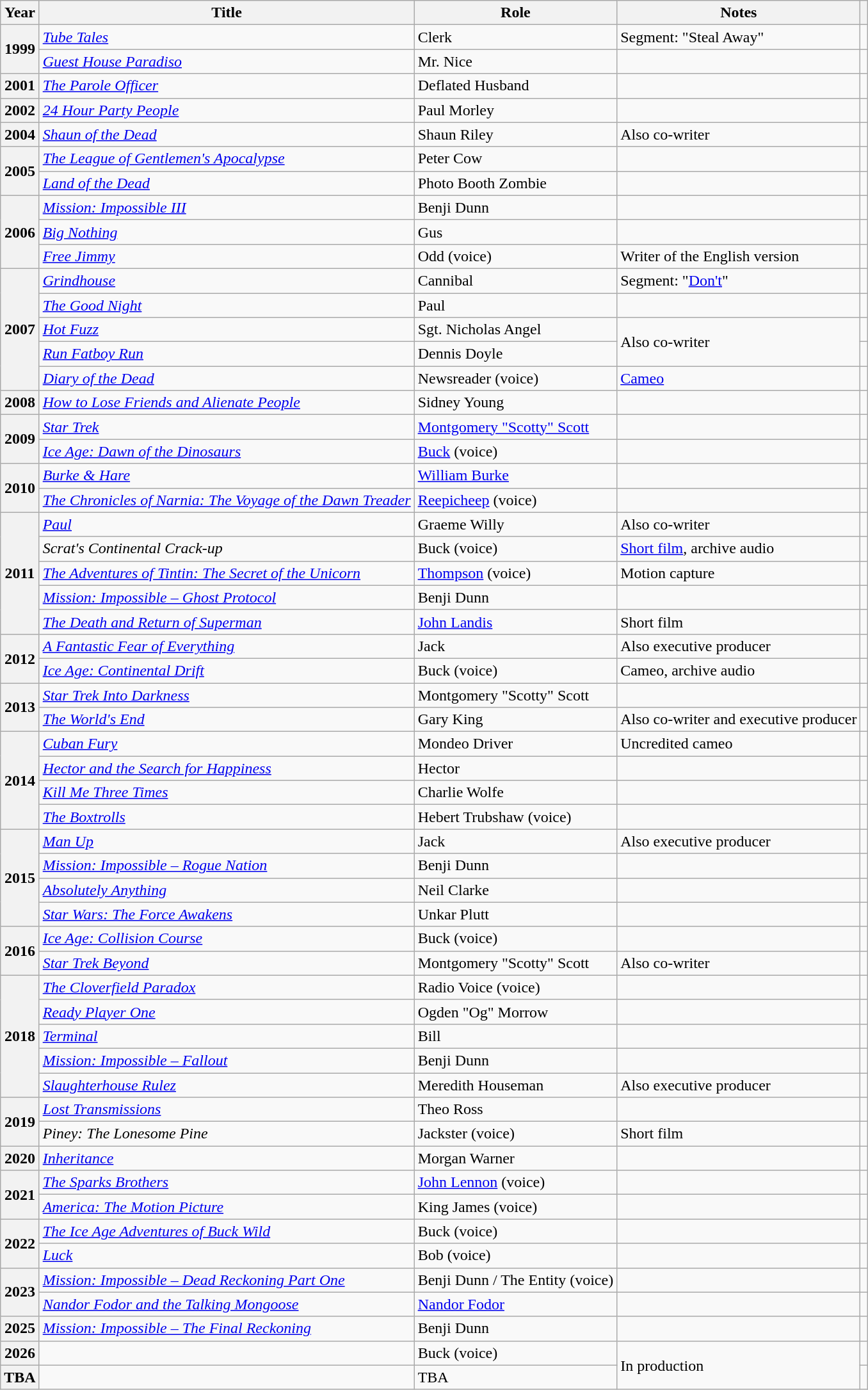<table class="wikitable plainrowheaders sortable" style="margin-right: 0;">
<tr>
<th scope="col">Year</th>
<th scope="col">Title</th>
<th scope="col">Role</th>
<th scope="col" class="unsortable">Notes</th>
<th scope="col" class="unsortable"></th>
</tr>
<tr>
<th rowspan="2" scope="row">1999</th>
<td><em><a href='#'>Tube Tales</a></em></td>
<td>Clerk</td>
<td>Segment: "Steal Away"</td>
<td style="text-align: center;"></td>
</tr>
<tr>
<td><em><a href='#'>Guest House Paradiso</a></em></td>
<td>Mr. Nice</td>
<td></td>
<td style="text-align: center;"></td>
</tr>
<tr>
<th scope="row">2001</th>
<td><em><a href='#'>The Parole Officer</a></em></td>
<td>Deflated Husband</td>
<td></td>
<td style="text-align: center;"></td>
</tr>
<tr>
<th scope="row">2002</th>
<td><em><a href='#'>24 Hour Party People</a></em></td>
<td>Paul Morley</td>
<td></td>
<td style="text-align: center;"></td>
</tr>
<tr>
<th scope="row">2004</th>
<td><em><a href='#'>Shaun of the Dead</a></em></td>
<td>Shaun Riley</td>
<td>Also co-writer</td>
<td style="text-align: center;"></td>
</tr>
<tr>
<th rowspan="2" scope="row">2005</th>
<td><em><a href='#'>The League of Gentlemen's Apocalypse</a></em></td>
<td>Peter Cow</td>
<td></td>
<td style="text-align: center;"></td>
</tr>
<tr>
<td><em><a href='#'>Land of the Dead</a></em></td>
<td>Photo Booth Zombie</td>
<td></td>
<td style="text-align: center;"></td>
</tr>
<tr>
<th rowspan="3" scope="row">2006</th>
<td><em><a href='#'>Mission: Impossible III</a></em></td>
<td>Benji Dunn</td>
<td></td>
<td style="text-align: center;"></td>
</tr>
<tr>
<td><em><a href='#'>Big Nothing</a></em></td>
<td>Gus</td>
<td></td>
<td style="text-align: center;"></td>
</tr>
<tr>
<td><em><a href='#'>Free Jimmy</a></em></td>
<td>Odd (voice)</td>
<td>Writer of the English version</td>
<td style="text-align: center;"></td>
</tr>
<tr>
<th rowspan="5" scope="row">2007</th>
<td><em><a href='#'>Grindhouse</a></em></td>
<td>Cannibal</td>
<td>Segment: "<a href='#'>Don't</a>"</td>
<td style="text-align: center;"></td>
</tr>
<tr>
<td><em><a href='#'>The Good Night</a></em></td>
<td>Paul</td>
<td></td>
<td style="text-align: center;"></td>
</tr>
<tr>
<td><em><a href='#'>Hot Fuzz</a></em></td>
<td>Sgt. Nicholas Angel</td>
<td rowspan="2">Also co-writer</td>
<td style="text-align: center;"></td>
</tr>
<tr>
<td><em><a href='#'>Run Fatboy Run</a></em></td>
<td>Dennis Doyle</td>
<td style="text-align: center;"></td>
</tr>
<tr>
<td><em><a href='#'>Diary of the Dead</a></em></td>
<td>Newsreader (voice)</td>
<td><a href='#'>Cameo</a></td>
<td style="text-align: center;"></td>
</tr>
<tr>
<th scope="row">2008</th>
<td><em><a href='#'>How to Lose Friends and Alienate People</a></em></td>
<td>Sidney Young</td>
<td></td>
<td style="text-align: center;"></td>
</tr>
<tr>
<th rowspan="2" scope="row">2009</th>
<td><em><a href='#'>Star Trek</a></em></td>
<td><a href='#'>Montgomery "Scotty" Scott</a></td>
<td></td>
<td style="text-align: center;"></td>
</tr>
<tr>
<td><em><a href='#'>Ice Age: Dawn of the Dinosaurs</a></em></td>
<td><a href='#'>Buck</a> (voice)</td>
<td></td>
<td style="text-align: center;"></td>
</tr>
<tr>
<th rowspan="2" scope="row">2010</th>
<td><em><a href='#'>Burke & Hare</a></em></td>
<td><a href='#'>William Burke</a></td>
<td></td>
<td style="text-align: center;"></td>
</tr>
<tr>
<td><em><a href='#'>The Chronicles of Narnia: The Voyage of the Dawn Treader</a></em></td>
<td><a href='#'>Reepicheep</a> (voice)</td>
<td></td>
<td style="text-align: center;"></td>
</tr>
<tr>
<th rowspan="5" scope="row">2011</th>
<td><em><a href='#'>Paul</a></em></td>
<td>Graeme Willy</td>
<td>Also co-writer</td>
<td style="text-align: center;"></td>
</tr>
<tr>
<td><em>Scrat's Continental Crack-up</em></td>
<td>Buck (voice)</td>
<td><a href='#'>Short film</a>, archive audio</td>
<td style="text-align: center;"></td>
</tr>
<tr>
<td><em><a href='#'>The Adventures of Tintin: The Secret of the Unicorn</a></em></td>
<td><a href='#'>Thompson</a> (voice)</td>
<td>Motion capture</td>
<td style="text-align: center;"></td>
</tr>
<tr>
<td><em><a href='#'>Mission: Impossible – Ghost Protocol</a></em></td>
<td>Benji Dunn</td>
<td></td>
<td style="text-align: center;"></td>
</tr>
<tr>
<td><em><a href='#'>The Death and Return of Superman</a></em></td>
<td><a href='#'>John Landis</a></td>
<td>Short film</td>
<td style="text-align: center;"></td>
</tr>
<tr>
<th rowspan="2" scope="row">2012</th>
<td><em><a href='#'>A Fantastic Fear of Everything</a></em></td>
<td>Jack</td>
<td>Also executive producer</td>
<td style="text-align: center;"></td>
</tr>
<tr>
<td><em><a href='#'>Ice Age: Continental Drift</a></em></td>
<td>Buck (voice)</td>
<td>Cameo, archive audio</td>
<td style="text-align: center;"></td>
</tr>
<tr>
<th rowspan="2" scope="row">2013</th>
<td><em><a href='#'>Star Trek Into Darkness</a></em></td>
<td>Montgomery "Scotty" Scott</td>
<td></td>
<td style="text-align: center;"></td>
</tr>
<tr>
<td><em><a href='#'>The World's End</a></em></td>
<td>Gary King</td>
<td>Also co-writer and executive producer</td>
<td style="text-align: center;"></td>
</tr>
<tr>
<th rowspan="4" scope="row">2014</th>
<td><em><a href='#'>Cuban Fury</a></em></td>
<td>Mondeo Driver</td>
<td>Uncredited cameo</td>
<td style="text-align: center;"></td>
</tr>
<tr>
<td><em><a href='#'>Hector and the Search for Happiness</a></em></td>
<td>Hector</td>
<td></td>
<td style="text-align: center;"></td>
</tr>
<tr>
<td><em><a href='#'>Kill Me Three Times</a></em></td>
<td>Charlie Wolfe</td>
<td></td>
<td style="text-align: center;"></td>
</tr>
<tr>
<td><em><a href='#'>The Boxtrolls</a></em></td>
<td>Hebert Trubshaw (voice)</td>
<td></td>
<td style="text-align: center;"></td>
</tr>
<tr>
<th rowspan="4" scope="row">2015</th>
<td><em><a href='#'>Man Up</a></em></td>
<td>Jack</td>
<td>Also executive producer</td>
<td style="text-align: center;"></td>
</tr>
<tr>
<td><em><a href='#'>Mission: Impossible – Rogue Nation</a></em></td>
<td>Benji Dunn</td>
<td></td>
<td style="text-align: center;"></td>
</tr>
<tr>
<td><em><a href='#'>Absolutely Anything</a></em></td>
<td>Neil Clarke</td>
<td></td>
<td style="text-align: center;"></td>
</tr>
<tr>
<td><em><a href='#'>Star Wars: The Force Awakens</a></em></td>
<td>Unkar Plutt</td>
<td></td>
<td style="text-align: center;"></td>
</tr>
<tr>
<th rowspan="2" scope="row">2016</th>
<td><em><a href='#'>Ice Age: Collision Course</a></em></td>
<td>Buck (voice)</td>
<td></td>
<td style="text-align: center;"></td>
</tr>
<tr>
<td><em><a href='#'>Star Trek Beyond</a></em></td>
<td>Montgomery "Scotty" Scott</td>
<td>Also co-writer</td>
<td style="text-align: center;"></td>
</tr>
<tr>
<th rowspan="5" scope="row">2018</th>
<td><em><a href='#'>The Cloverfield Paradox</a></em></td>
<td>Radio Voice (voice)</td>
<td></td>
<td style="text-align: center;"></td>
</tr>
<tr>
<td><em><a href='#'>Ready Player One</a></em></td>
<td>Ogden "Og" Morrow</td>
<td></td>
<td style="text-align: center;"></td>
</tr>
<tr>
<td><em><a href='#'>Terminal</a></em></td>
<td>Bill</td>
<td></td>
<td style="text-align: center;"></td>
</tr>
<tr>
<td><em><a href='#'>Mission: Impossible – Fallout</a></em></td>
<td>Benji Dunn</td>
<td></td>
<td style="text-align: center;"></td>
</tr>
<tr>
<td><em><a href='#'>Slaughterhouse Rulez</a></em></td>
<td>Meredith Houseman</td>
<td>Also executive producer</td>
<td style="text-align: center;"></td>
</tr>
<tr>
<th rowspan="2" scope="row">2019</th>
<td><em><a href='#'>Lost Transmissions</a></em></td>
<td>Theo Ross</td>
<td></td>
<td style="text-align: center;"></td>
</tr>
<tr>
<td><em>Piney: The Lonesome Pine</em></td>
<td>Jackster (voice)</td>
<td>Short film</td>
<td style="text-align: center;"></td>
</tr>
<tr>
<th scope="row">2020</th>
<td><em><a href='#'>Inheritance</a></em></td>
<td>Morgan Warner</td>
<td></td>
<td style="text-align: center;"></td>
</tr>
<tr>
<th rowspan="2" scope="row">2021</th>
<td><em><a href='#'>The Sparks Brothers</a></em></td>
<td><a href='#'>John Lennon</a> (voice)</td>
<td></td>
<td style="text-align: center;"></td>
</tr>
<tr>
<td><em><a href='#'>America: The Motion Picture</a></em></td>
<td>King James (voice)</td>
<td></td>
<td style="text-align: center;"></td>
</tr>
<tr>
<th rowspan="2" scope="row">2022</th>
<td><em><a href='#'>The Ice Age Adventures of Buck Wild</a></em></td>
<td>Buck (voice)</td>
<td></td>
<td style="text-align: center;"></td>
</tr>
<tr>
<td><em><a href='#'>Luck</a></em></td>
<td>Bob (voice)</td>
<td></td>
<td style="text-align: center;"></td>
</tr>
<tr>
<th rowspan="2" scope="row">2023</th>
<td><em><a href='#'>Mission: Impossible – Dead Reckoning Part One</a></em></td>
<td>Benji Dunn / The Entity (voice)</td>
<td></td>
<td style="text-align: center;"></td>
</tr>
<tr>
<td><em><a href='#'>Nandor Fodor and the Talking Mongoose</a></em></td>
<td><a href='#'>Nandor Fodor</a></td>
<td></td>
<td style="text-align: center;"></td>
</tr>
<tr>
<th scope="row">2025</th>
<td><em><a href='#'>Mission: Impossible – The Final Reckoning</a></em></td>
<td>Benji Dunn</td>
<td></td>
<td style="text-align: center;"></td>
</tr>
<tr>
<th scope="row">2026</th>
<td></td>
<td>Buck (voice)</td>
<td rowspan="2">In production</td>
<td style="text-align: center;"></td>
</tr>
<tr>
<th scope="row">TBA</th>
<td></td>
<td>TBA</td>
<td style="text-align: center;"></td>
</tr>
</table>
